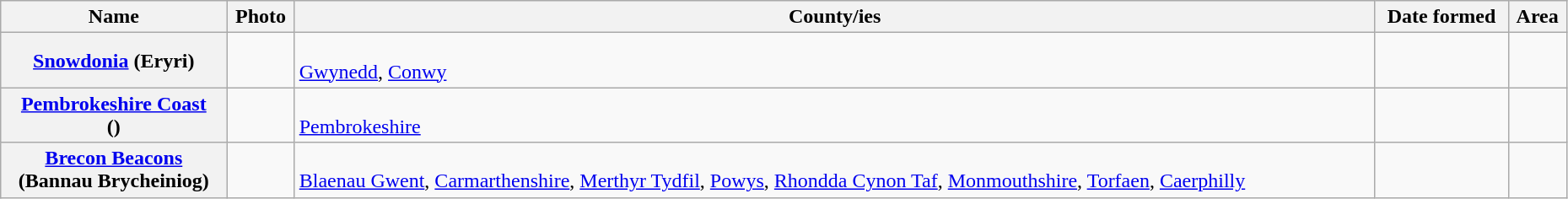<table class="wikitable sortable plainrowheaders" style="width:98%">
<tr>
<th scope="col">Name</th>
<th scope="col" class="unsortable">Photo</th>
<th scope="col">County/ies</th>
<th scope="col">Date formed</th>
<th scope="col">Area</th>
</tr>
<tr>
<th scope="row"><a href='#'>Snowdonia</a> (Eryri)</th>
<td></td>
<td><br><a href='#'>Gwynedd</a>, <a href='#'>Conwy</a><br></td>
<td></td>
<td></td>
</tr>
<tr>
<th scope="row"><a href='#'>Pembrokeshire Coast</a><br> ()</th>
<td></td>
<td><br><a href='#'>Pembrokeshire</a><br></td>
<td></td>
<td></td>
</tr>
<tr>
<th scope="row"><a href='#'>Brecon Beacons</a><br> (Bannau Brycheiniog)</th>
<td></td>
<td><br><a href='#'>Blaenau Gwent</a>, <a href='#'>Carmarthenshire</a>, <a href='#'>Merthyr Tydfil</a>, <a href='#'>Powys</a>, <a href='#'>Rhondda Cynon Taf</a>, <a href='#'>Monmouthshire</a>, <a href='#'>Torfaen</a>, <a href='#'>Caerphilly</a><br></td>
<td></td>
<td></td>
</tr>
</table>
